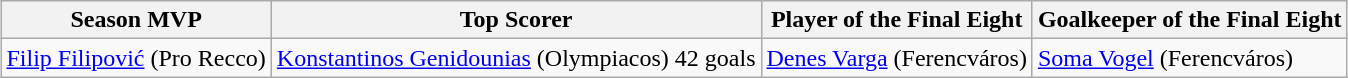<table class=wikitable style="text-align:left; margin:auto">
<tr>
<th>Season MVP</th>
<th>Top Scorer</th>
<th>Player of the Final Eight</th>
<th>Goalkeeper of the Final Eight</th>
</tr>
<tr>
<td> <a href='#'>Filip Filipović</a> (Pro Recco)</td>
<td> <a href='#'>Konstantinos Genidounias</a> (Olympiacos) 42 goals</td>
<td> <a href='#'>Denes Varga</a> (Ferencváros)</td>
<td> <a href='#'>Soma Vogel</a> (Ferencváros)</td>
</tr>
</table>
